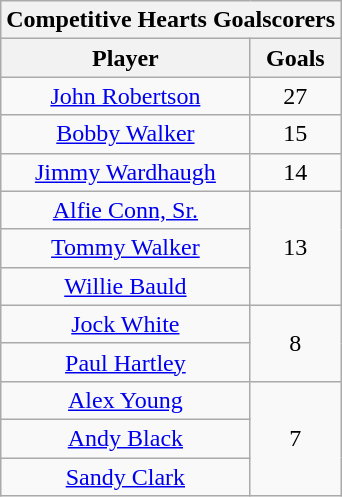<table class="wikitable" style="text-align:center;">
<tr>
<th colspan=2>Competitive Hearts Goalscorers</th>
</tr>
<tr>
<th>Player</th>
<th>Goals</th>
</tr>
<tr>
<td><a href='#'>John Robertson</a></td>
<td>27</td>
</tr>
<tr>
<td><a href='#'>Bobby Walker</a></td>
<td>15</td>
</tr>
<tr>
<td><a href='#'>Jimmy Wardhaugh</a></td>
<td>14</td>
</tr>
<tr>
<td><a href='#'>Alfie Conn, Sr.</a></td>
<td rowspan=3>13</td>
</tr>
<tr>
<td><a href='#'>Tommy Walker</a></td>
</tr>
<tr>
<td><a href='#'>Willie Bauld</a></td>
</tr>
<tr>
<td><a href='#'>Jock White</a></td>
<td rowspan=2>8</td>
</tr>
<tr>
<td><a href='#'>Paul Hartley</a></td>
</tr>
<tr>
<td><a href='#'>Alex Young</a></td>
<td rowspan=3>7</td>
</tr>
<tr>
<td><a href='#'>Andy Black</a></td>
</tr>
<tr>
<td><a href='#'>Sandy Clark</a></td>
</tr>
</table>
